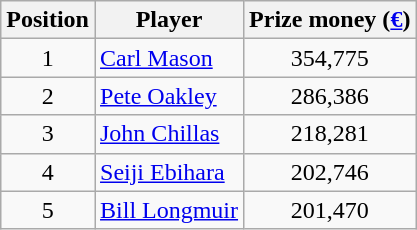<table class=wikitable>
<tr>
<th>Position</th>
<th>Player</th>
<th>Prize money (<a href='#'>€</a>)</th>
</tr>
<tr>
<td align=center>1</td>
<td> <a href='#'>Carl Mason</a></td>
<td align=center>354,775</td>
</tr>
<tr>
<td align=center>2</td>
<td> <a href='#'>Pete Oakley</a></td>
<td align=center>286,386</td>
</tr>
<tr>
<td align=center>3</td>
<td> <a href='#'>John Chillas</a></td>
<td align=center>218,281</td>
</tr>
<tr>
<td align=center>4</td>
<td> <a href='#'>Seiji Ebihara</a></td>
<td align=center>202,746</td>
</tr>
<tr>
<td align=center>5</td>
<td> <a href='#'>Bill Longmuir</a></td>
<td align=center>201,470</td>
</tr>
</table>
